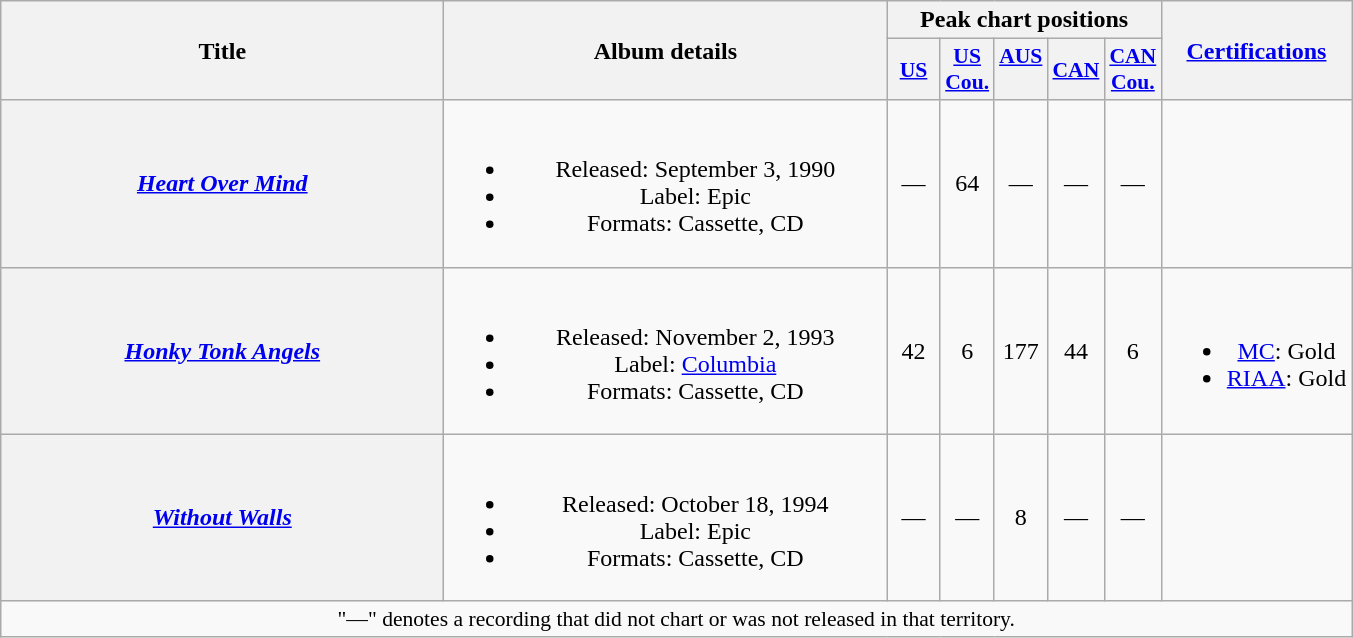<table class="wikitable plainrowheaders" style="text-align:center;">
<tr>
<th scope="col" rowspan="2" style="width:18em;">Title</th>
<th scope="col" rowspan="2" style="width:18em;">Album details</th>
<th scope="col" colspan="5">Peak chart positions</th>
<th scope="col" rowspan="2"><a href='#'>Certifications</a></th>
</tr>
<tr>
<th scope="col" style="width:2em;font-size:90%;"><a href='#'>US</a><br></th>
<th scope="col" style="width:2em;font-size:90%;"><a href='#'>US<br>Cou.</a><br></th>
<th scope="col" style="width:2em;font-size:90%;"><a href='#'>AUS</a><br><br></th>
<th scope="col" style="width:2em;font-size:90%;"><a href='#'>CAN</a><br></th>
<th scope="col" style="width:2em;font-size:90%;"><a href='#'>CAN<br>Cou.</a><br></th>
</tr>
<tr>
<th scope="row"><em><a href='#'>Heart Over Mind</a></em></th>
<td><br><ul><li>Released: September 3, 1990</li><li>Label: Epic</li><li>Formats: Cassette, CD</li></ul></td>
<td>—</td>
<td>64</td>
<td>—</td>
<td>—</td>
<td>—</td>
<td></td>
</tr>
<tr>
<th scope="row"><em><a href='#'>Honky Tonk Angels</a></em><br></th>
<td><br><ul><li>Released: November 2, 1993</li><li>Label: <a href='#'>Columbia</a></li><li>Formats: Cassette, CD</li></ul></td>
<td>42</td>
<td>6</td>
<td>177</td>
<td>44</td>
<td>6</td>
<td><br><ul><li><a href='#'>MC</a>: Gold</li><li><a href='#'>RIAA</a>: Gold</li></ul></td>
</tr>
<tr>
<th scope="row"><em><a href='#'>Without Walls</a></em></th>
<td><br><ul><li>Released: October 18, 1994</li><li>Label: Epic</li><li>Formats: Cassette, CD</li></ul></td>
<td>—</td>
<td>—</td>
<td>8</td>
<td>—</td>
<td>—</td>
<td></td>
</tr>
<tr>
<td colspan="8" style="font-size:90%">"—" denotes a recording that did not chart or was not released in that territory.</td>
</tr>
</table>
